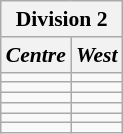<table class="wikitable" style="font-size:90%; text-align: left">
<tr>
<th colspan="100%">Division 2</th>
</tr>
<tr>
<th><em>Centre</em></th>
<th><em>West</em></th>
</tr>
<tr>
<td></td>
<td></td>
</tr>
<tr>
<td></td>
<td></td>
</tr>
<tr>
<td></td>
<td></td>
</tr>
<tr>
<td></td>
<td></td>
</tr>
<tr>
<td></td>
<td></td>
</tr>
<tr>
<td></td>
<td></td>
</tr>
</table>
